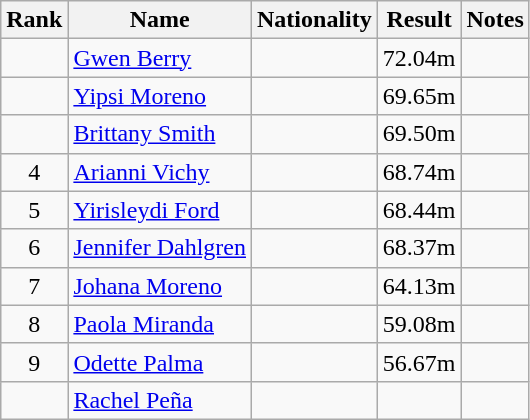<table class="wikitable sortable" style="text-align:center">
<tr>
<th>Rank</th>
<th>Name</th>
<th>Nationality</th>
<th>Result</th>
<th>Notes</th>
</tr>
<tr>
<td></td>
<td align=left><a href='#'>Gwen Berry</a></td>
<td></td>
<td>72.04m</td>
<td></td>
</tr>
<tr>
<td></td>
<td align=left><a href='#'>Yipsi Moreno</a></td>
<td></td>
<td>69.65m</td>
<td></td>
</tr>
<tr>
<td></td>
<td align=left><a href='#'>Brittany Smith</a></td>
<td></td>
<td>69.50m</td>
<td></td>
</tr>
<tr>
<td>4</td>
<td align=left><a href='#'>Arianni Vichy</a></td>
<td></td>
<td>68.74m</td>
<td></td>
</tr>
<tr>
<td>5</td>
<td align=left><a href='#'>Yirisleydi Ford</a></td>
<td></td>
<td>68.44m</td>
<td></td>
</tr>
<tr>
<td>6</td>
<td align=left><a href='#'>Jennifer Dahlgren</a></td>
<td></td>
<td>68.37m</td>
<td></td>
</tr>
<tr>
<td>7</td>
<td align=left><a href='#'>Johana Moreno</a></td>
<td></td>
<td>64.13m</td>
<td></td>
</tr>
<tr>
<td>8</td>
<td align=left><a href='#'>Paola Miranda</a></td>
<td></td>
<td>59.08m</td>
<td></td>
</tr>
<tr>
<td>9</td>
<td align=left><a href='#'>Odette Palma</a></td>
<td></td>
<td>56.67m</td>
<td></td>
</tr>
<tr>
<td></td>
<td align=left><a href='#'>Rachel Peña</a></td>
<td></td>
<td></td>
<td></td>
</tr>
</table>
